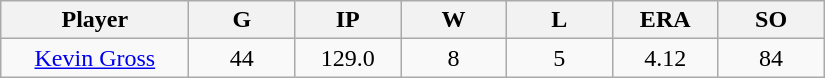<table class="wikitable sortable">
<tr>
<th bgcolor="#DDDDFF" width="16%">Player</th>
<th bgcolor="#DDDDFF" width="9%">G</th>
<th bgcolor="#DDDDFF" width="9%">IP</th>
<th bgcolor="#DDDDFF" width="9%">W</th>
<th bgcolor="#DDDDFF" width="9%">L</th>
<th bgcolor="#DDDDFF" width="9%">ERA</th>
<th bgcolor="#DDDDFF" width="9%">SO</th>
</tr>
<tr align=center>
<td><a href='#'>Kevin Gross</a></td>
<td>44</td>
<td>129.0</td>
<td>8</td>
<td>5</td>
<td>4.12</td>
<td>84</td>
</tr>
</table>
